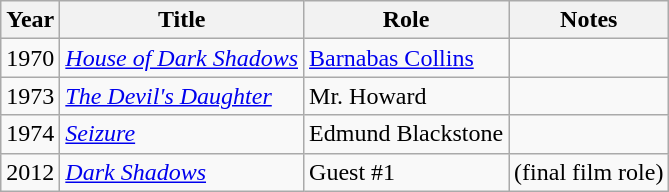<table class="wikitable">
<tr>
<th>Year</th>
<th>Title</th>
<th>Role</th>
<th>Notes</th>
</tr>
<tr>
<td>1970</td>
<td><em><a href='#'>House of Dark Shadows</a></em></td>
<td><a href='#'>Barnabas Collins</a></td>
<td></td>
</tr>
<tr>
<td>1973</td>
<td><em><a href='#'>The Devil's Daughter</a></em></td>
<td>Mr. Howard</td>
<td></td>
</tr>
<tr>
<td>1974</td>
<td><em><a href='#'>Seizure</a></em></td>
<td>Edmund Blackstone</td>
<td></td>
</tr>
<tr>
<td>2012</td>
<td><em><a href='#'>Dark Shadows</a></em></td>
<td>Guest #1</td>
<td>(final film role)</td>
</tr>
</table>
